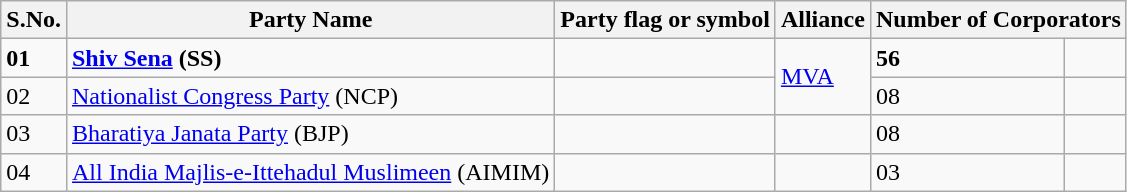<table class="sortable wikitable">
<tr>
<th>S.No.</th>
<th>Party Name</th>
<th>Party flag or symbol</th>
<th>Alliance</th>
<th colspan="2">Number of Corporators</th>
</tr>
<tr>
<td><strong>01</strong></td>
<td><strong><a href='#'>Shiv Sena</a> (SS)</strong></td>
<td><strong></strong></td>
<td rowspan="2"><a href='#'>MVA</a></td>
<td><strong>56</strong></td>
<td></td>
</tr>
<tr>
<td>02</td>
<td><a href='#'>Nationalist Congress Party</a> (NCP)</td>
<td></td>
<td>08</td>
<td></td>
</tr>
<tr>
<td>03</td>
<td><a href='#'>Bharatiya Janata Party</a> (BJP)</td>
<td></td>
<td></td>
<td>08</td>
<td></td>
</tr>
<tr>
<td>04</td>
<td><a href='#'>All India Majlis-e-Ittehadul Muslimeen</a> (AIMIM)</td>
<td></td>
<td></td>
<td>03</td>
<td></td>
</tr>
</table>
